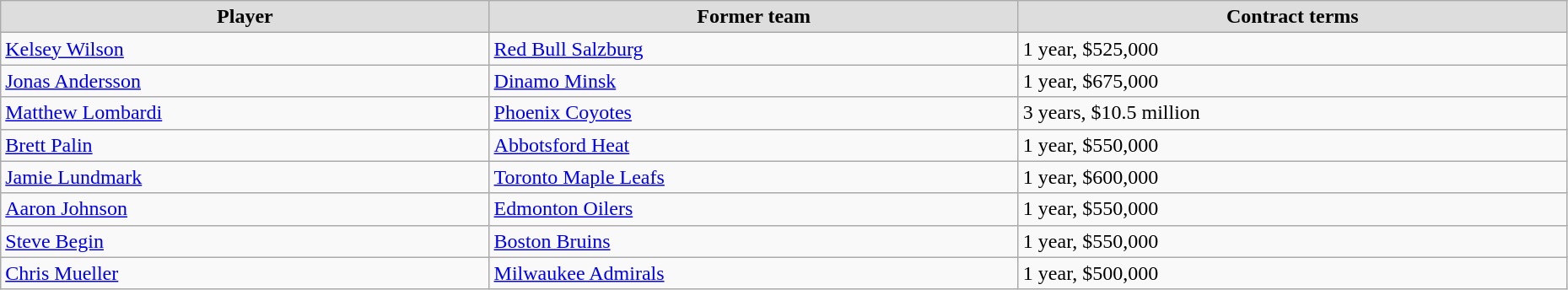<table class="wikitable" width=98%>
<tr align="center"  bgcolor="#dddddd">
<td><strong>Player</strong></td>
<td><strong>Former team</strong></td>
<td><strong>Contract terms</strong></td>
</tr>
<tr>
<td><a href='#'>Kelsey Wilson</a></td>
<td><a href='#'>Red Bull Salzburg</a></td>
<td>1 year, $525,000</td>
</tr>
<tr>
<td><a href='#'>Jonas Andersson</a></td>
<td><a href='#'>Dinamo Minsk</a></td>
<td>1 year, $675,000</td>
</tr>
<tr>
<td><a href='#'>Matthew Lombardi</a></td>
<td><a href='#'>Phoenix Coyotes</a></td>
<td>3 years, $10.5 million</td>
</tr>
<tr>
<td><a href='#'>Brett Palin</a></td>
<td><a href='#'>Abbotsford Heat</a></td>
<td>1 year, $550,000</td>
</tr>
<tr>
<td><a href='#'>Jamie Lundmark</a></td>
<td><a href='#'>Toronto Maple Leafs</a></td>
<td>1 year, $600,000</td>
</tr>
<tr>
<td><a href='#'>Aaron Johnson</a></td>
<td><a href='#'>Edmonton Oilers</a></td>
<td>1 year, $550,000</td>
</tr>
<tr>
<td><a href='#'>Steve Begin</a></td>
<td><a href='#'>Boston Bruins</a></td>
<td>1 year, $550,000</td>
</tr>
<tr>
<td><a href='#'>Chris Mueller</a></td>
<td><a href='#'>Milwaukee Admirals</a></td>
<td>1 year, $500,000</td>
</tr>
</table>
